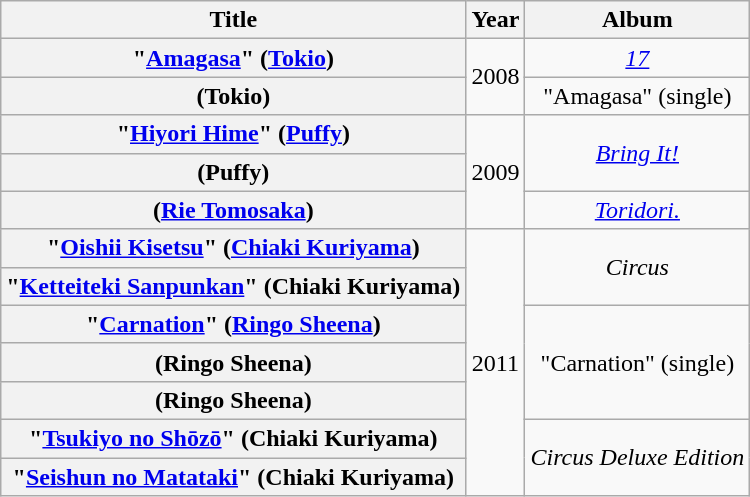<table class="wikitable plainrowheaders" style="text-align:center;">
<tr>
<th scope="col">Title</th>
<th scope="col">Year</th>
<th scope="col">Album</th>
</tr>
<tr>
<th scope="row">"<a href='#'>Amagasa</a>" <span>(<a href='#'>Tokio</a>)</span></th>
<td rowspan="2">2008</td>
<td><em><a href='#'>17</a></em></td>
</tr>
<tr>
<th scope="row"> <span>(Tokio)</span></th>
<td rowspan="1">"Amagasa" <span>(single)</span></td>
</tr>
<tr>
<th scope="row">"<a href='#'>Hiyori Hime</a>" <span>(<a href='#'>Puffy</a>)</span></th>
<td rowspan="3">2009</td>
<td rowspan="2"><em><a href='#'>Bring It!</a></em></td>
</tr>
<tr>
<th scope="row"> <span>(Puffy)</span></th>
</tr>
<tr>
<th scope="row"> <span>(<a href='#'>Rie Tomosaka</a>)</span></th>
<td rowspan="1"><em><a href='#'>Toridori.</a></em></td>
</tr>
<tr>
<th scope="row">"<a href='#'>Oishii Kisetsu</a>" <span>(<a href='#'>Chiaki Kuriyama</a>)</span></th>
<td rowspan="7">2011</td>
<td rowspan="2"><em>Circus</em></td>
</tr>
<tr>
<th scope="row">"<a href='#'>Ketteiteki Sanpunkan</a>" <span>(Chiaki Kuriyama)</span></th>
</tr>
<tr>
<th scope="row">"<a href='#'>Carnation</a>" <span>(<a href='#'>Ringo Sheena</a>)</span></th>
<td rowspan="3">"Carnation" <span>(single)</span></td>
</tr>
<tr>
<th scope="row"> <span>(Ringo Sheena)</span></th>
</tr>
<tr>
<th scope="row"> <span>(Ringo Sheena)</span></th>
</tr>
<tr>
<th scope="row">"<a href='#'>Tsukiyo no Shōzō</a>" <span>(Chiaki Kuriyama)</span></th>
<td rowspan="2"><em>Circus Deluxe Edition</em></td>
</tr>
<tr>
<th scope="row">"<a href='#'>Seishun no Matataki</a>" <span>(Chiaki Kuriyama)</span></th>
</tr>
</table>
